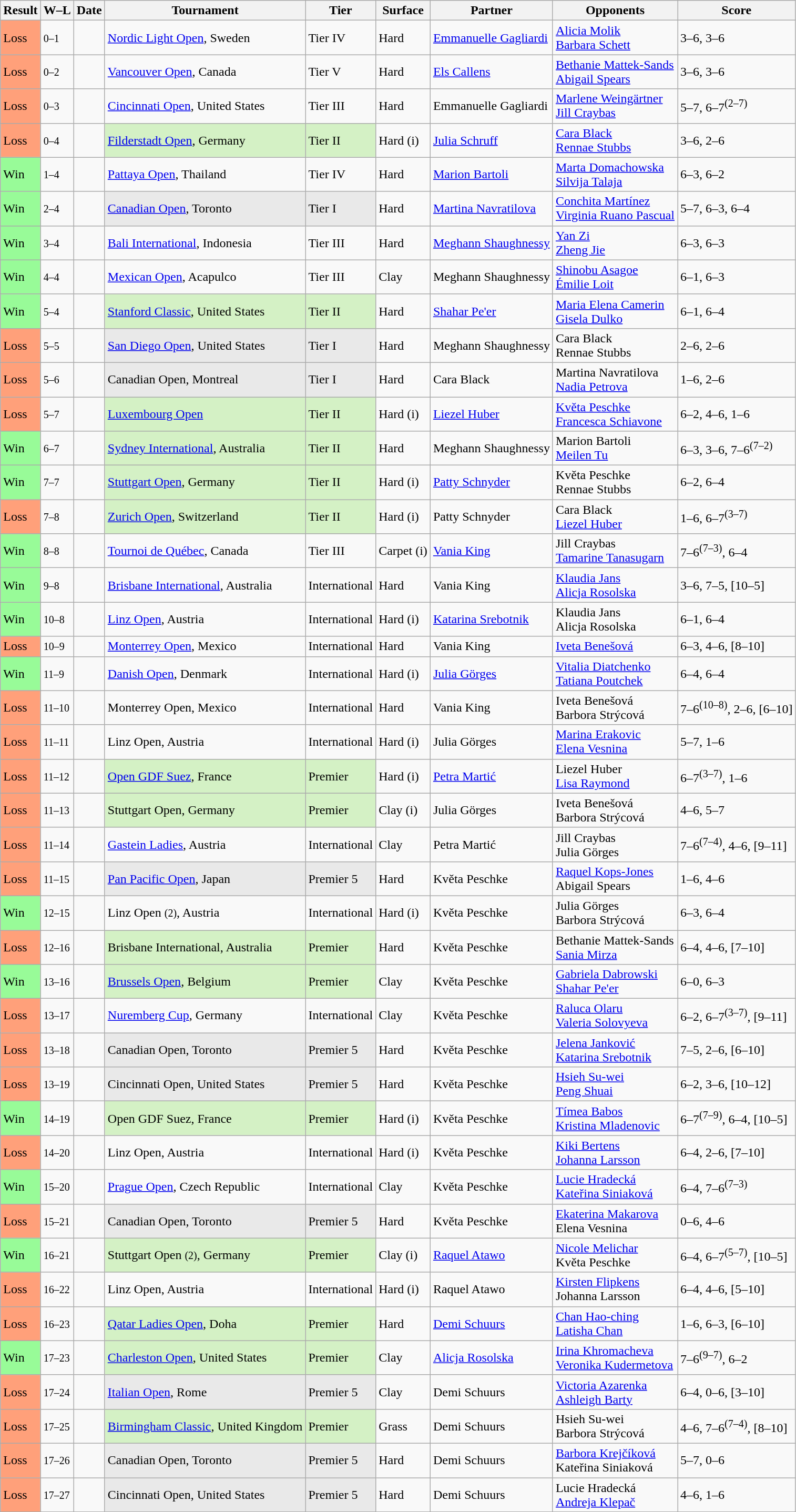<table class="sortable wikitable nowrap">
<tr>
<th>Result</th>
<th class="unsortable">W–L</th>
<th>Date</th>
<th>Tournament</th>
<th>Tier</th>
<th>Surface</th>
<th>Partner</th>
<th>Opponents</th>
<th class="unsortable">Score</th>
</tr>
<tr>
<td style="background:#ffa07a;">Loss</td>
<td><small>0–1</small></td>
<td><a href='#'></a></td>
<td><a href='#'>Nordic Light Open</a>,  Sweden</td>
<td>Tier IV</td>
<td>Hard</td>
<td> <a href='#'>Emmanuelle Gagliardi</a></td>
<td> <a href='#'>Alicia Molik</a> <br>  <a href='#'>Barbara Schett</a></td>
<td>3–6, 3–6</td>
</tr>
<tr>
<td style="background:#ffa07a;">Loss</td>
<td><small>0–2</small></td>
<td><a href='#'></a></td>
<td><a href='#'>Vancouver Open</a>,  Canada</td>
<td>Tier V</td>
<td>Hard</td>
<td> <a href='#'>Els Callens</a></td>
<td> <a href='#'>Bethanie Mattek-Sands</a> <br>  <a href='#'>Abigail Spears</a></td>
<td>3–6, 3–6</td>
</tr>
<tr>
<td style="background:#ffa07a;">Loss</td>
<td><small>0–3</small></td>
<td><a href='#'></a></td>
<td><a href='#'>Cincinnati Open</a>,  United States</td>
<td>Tier III</td>
<td>Hard</td>
<td> Emmanuelle Gagliardi</td>
<td> <a href='#'>Marlene Weingärtner</a> <br>  <a href='#'>Jill Craybas</a></td>
<td>5–7, 6–7<sup>(2–7)</sup></td>
</tr>
<tr>
<td style="background:#ffa07a;">Loss</td>
<td><small>0–4</small></td>
<td><a href='#'></a></td>
<td bgcolor=d4f1c5><a href='#'>Filderstadt Open</a>,  Germany</td>
<td bgcolor=d4f1c5>Tier II</td>
<td>Hard (i)</td>
<td> <a href='#'>Julia Schruff</a></td>
<td> <a href='#'>Cara Black</a> <br>  <a href='#'>Rennae Stubbs</a></td>
<td>3–6, 2–6</td>
</tr>
<tr>
<td style="background:#98fb98;">Win</td>
<td><small>1–4</small></td>
<td><a href='#'></a></td>
<td><a href='#'>Pattaya Open</a>,  Thailand</td>
<td>Tier IV</td>
<td>Hard</td>
<td> <a href='#'>Marion Bartoli</a></td>
<td> <a href='#'>Marta Domachowska</a> <br>  <a href='#'>Silvija Talaja</a></td>
<td>6–3, 6–2</td>
</tr>
<tr>
<td style="background:#98fb98;">Win</td>
<td><small>2–4</small></td>
<td><a href='#'></a></td>
<td bgcolor=e9e9e9><a href='#'>Canadian Open</a>,  Toronto</td>
<td bgcolor=e9e9e9>Tier I</td>
<td>Hard</td>
<td> <a href='#'>Martina Navratilova</a></td>
<td> <a href='#'>Conchita Martínez</a> <br>  <a href='#'>Virginia Ruano Pascual</a></td>
<td>5–7, 6–3, 6–4</td>
</tr>
<tr>
<td style="background:#98fb98;">Win</td>
<td><small>3–4</small></td>
<td><a href='#'></a></td>
<td><a href='#'>Bali International</a>,  Indonesia</td>
<td>Tier III</td>
<td>Hard</td>
<td> <a href='#'>Meghann Shaughnessy</a></td>
<td> <a href='#'>Yan Zi</a> <br>  <a href='#'>Zheng Jie</a></td>
<td>6–3, 6–3</td>
</tr>
<tr>
<td style="background:#98fb98;">Win</td>
<td><small>4–4</small></td>
<td><a href='#'></a></td>
<td><a href='#'>Mexican Open</a>,  Acapulco</td>
<td>Tier III</td>
<td>Clay</td>
<td> Meghann Shaughnessy</td>
<td> <a href='#'>Shinobu Asagoe</a> <br>  <a href='#'>Émilie Loit</a></td>
<td>6–1, 6–3</td>
</tr>
<tr>
<td style="background:#98fb98;">Win</td>
<td><small>5–4</small></td>
<td><a href='#'></a></td>
<td bgcolor=d4f1c5><a href='#'>Stanford Classic</a>,  United States</td>
<td bgcolor=d4f1c5>Tier II</td>
<td>Hard</td>
<td> <a href='#'>Shahar Pe'er</a></td>
<td> <a href='#'>Maria Elena Camerin</a> <br>  <a href='#'>Gisela Dulko</a></td>
<td>6–1, 6–4</td>
</tr>
<tr>
<td style="background:#ffa07a;">Loss</td>
<td><small>5–5</small></td>
<td><a href='#'></a></td>
<td bgcolor=e9e9e9><a href='#'>San Diego Open</a>,  United States</td>
<td bgcolor=e9e9e9>Tier I</td>
<td>Hard</td>
<td> Meghann Shaughnessy</td>
<td> Cara Black <br>  Rennae Stubbs</td>
<td>2–6, 2–6</td>
</tr>
<tr>
<td style="background:#ffa07a;">Loss</td>
<td><small>5–6</small></td>
<td><a href='#'></a></td>
<td bgcolor=e9e9e9>Canadian Open,  Montreal</td>
<td bgcolor=e9e9e9>Tier I</td>
<td>Hard</td>
<td> Cara Black</td>
<td> Martina Navratilova <br>  <a href='#'>Nadia Petrova</a></td>
<td>1–6, 2–6</td>
</tr>
<tr>
<td style="background:#ffa07a;">Loss</td>
<td><small>5–7</small></td>
<td><a href='#'></a></td>
<td bgcolor=d4f1c5><a href='#'>Luxembourg Open</a></td>
<td bgcolor=d4f1c5>Tier II</td>
<td>Hard (i)</td>
<td> <a href='#'>Liezel Huber</a></td>
<td> <a href='#'>Květa Peschke</a> <br>  <a href='#'>Francesca Schiavone</a></td>
<td>6–2, 4–6, 1–6</td>
</tr>
<tr>
<td style="background:#98fb98;">Win</td>
<td><small>6–7</small></td>
<td><a href='#'></a></td>
<td bgcolor=d4f1c5><a href='#'>Sydney International</a>,  Australia</td>
<td bgcolor=d4f1c5>Tier II</td>
<td>Hard</td>
<td> Meghann Shaughnessy</td>
<td> Marion Bartoli <br>  <a href='#'>Meilen Tu</a></td>
<td>6–3, 3–6, 7–6<sup>(7–2)</sup></td>
</tr>
<tr>
<td style="background:#98fb98;">Win</td>
<td><small>7–7</small></td>
<td><a href='#'></a></td>
<td bgcolor=d4f1c5><a href='#'>Stuttgart Open</a>,  Germany</td>
<td bgcolor=d4f1c5>Tier II</td>
<td>Hard (i)</td>
<td> <a href='#'>Patty Schnyder</a></td>
<td> Květa Peschke <br>  Rennae Stubbs</td>
<td>6–2, 6–4</td>
</tr>
<tr>
<td style="background:#ffa07a;">Loss</td>
<td><small>7–8</small></td>
<td><a href='#'></a></td>
<td bgcolor=d4f1c5><a href='#'>Zurich Open</a>,  Switzerland</td>
<td bgcolor=d4f1c5>Tier II</td>
<td>Hard (i)</td>
<td> Patty Schnyder</td>
<td> Cara Black <br>  <a href='#'>Liezel Huber</a></td>
<td>1–6, 6–7<sup>(3–7)</sup></td>
</tr>
<tr>
<td style="background:#98fb98;">Win</td>
<td><small>8–8</small></td>
<td><a href='#'></a></td>
<td><a href='#'>Tournoi de Québec</a>,  Canada</td>
<td>Tier III</td>
<td>Carpet (i)</td>
<td> <a href='#'>Vania King</a></td>
<td> Jill Craybas <br>  <a href='#'>Tamarine Tanasugarn</a></td>
<td>7–6<sup>(7–3)</sup>, 6–4</td>
</tr>
<tr>
<td style="background:#98fb98;">Win</td>
<td><small>9–8</small></td>
<td><a href='#'></a></td>
<td><a href='#'>Brisbane International</a>,  Australia</td>
<td>International</td>
<td>Hard</td>
<td> Vania King</td>
<td> <a href='#'>Klaudia Jans</a> <br>  <a href='#'>Alicja Rosolska</a></td>
<td>3–6, 7–5, [10–5]</td>
</tr>
<tr>
<td style="background:#98fb98;">Win</td>
<td><small>10–8</small></td>
<td><a href='#'></a></td>
<td><a href='#'>Linz Open</a>,  Austria</td>
<td>International</td>
<td>Hard (i)</td>
<td> <a href='#'>Katarina Srebotnik</a></td>
<td> Klaudia Jans <br>  Alicja Rosolska</td>
<td>6–1, 6–4</td>
</tr>
<tr>
<td style="background:#ffa07a;">Loss</td>
<td><small>10–9</small></td>
<td><a href='#'></a></td>
<td><a href='#'>Monterrey Open</a>,  Mexico</td>
<td>International</td>
<td>Hard</td>
<td> Vania King</td>
<td> <a href='#'>Iveta Benešová</a> <br> </td>
<td>6–3, 4–6, [8–10]</td>
</tr>
<tr>
<td style="background:#98fb98;">Win</td>
<td><small>11–9</small></td>
<td><a href='#'></a></td>
<td><a href='#'>Danish Open</a>,  Denmark</td>
<td>International</td>
<td>Hard (i)</td>
<td> <a href='#'>Julia Görges</a></td>
<td> <a href='#'>Vitalia Diatchenko</a> <br>  <a href='#'>Tatiana Poutchek</a></td>
<td>6–4, 6–4</td>
</tr>
<tr>
<td style="background:#ffa07a;">Loss</td>
<td><small>11–10</small></td>
<td><a href='#'></a></td>
<td>Monterrey Open,  Mexico</td>
<td>International</td>
<td>Hard</td>
<td> Vania King</td>
<td> Iveta Benešová <br>  Barbora Strýcová</td>
<td>7–6<sup>(10–8)</sup>, 2–6, [6–10]</td>
</tr>
<tr>
<td style="background:#ffa07a;">Loss</td>
<td><small>11–11</small></td>
<td><a href='#'></a></td>
<td>Linz Open,  Austria</td>
<td>International</td>
<td>Hard (i)</td>
<td> Julia Görges</td>
<td> <a href='#'>Marina Erakovic</a> <br>  <a href='#'>Elena Vesnina</a></td>
<td>5–7, 1–6</td>
</tr>
<tr>
<td style="background:#ffa07a;">Loss</td>
<td><small>11–12</small></td>
<td><a href='#'></a></td>
<td bgcolor=d4f1c5><a href='#'>Open GDF Suez</a>,  France</td>
<td bgcolor=d4f1c5>Premier</td>
<td>Hard (i)</td>
<td> <a href='#'>Petra Martić</a></td>
<td> Liezel Huber <br>  <a href='#'>Lisa Raymond</a></td>
<td>6–7<sup>(3–7)</sup>, 1–6</td>
</tr>
<tr>
<td style="background:#ffa07a;">Loss</td>
<td><small>11–13</small></td>
<td><a href='#'></a></td>
<td bgcolor=d4f1c5>Stuttgart Open,  Germany</td>
<td bgcolor=d4f1c5>Premier</td>
<td>Clay (i)</td>
<td> Julia Görges</td>
<td> Iveta Benešová <br>  Barbora Strýcová</td>
<td>4–6, 5–7</td>
</tr>
<tr>
<td style="background:#ffa07a;">Loss</td>
<td><small>11–14</small></td>
<td><a href='#'></a></td>
<td><a href='#'>Gastein Ladies</a>,  Austria</td>
<td>International</td>
<td>Clay</td>
<td> Petra Martić</td>
<td> Jill Craybas <br>  Julia Görges</td>
<td>7–6<sup>(7–4)</sup>, 4–6, [9–11]</td>
</tr>
<tr>
<td style="background:#ffa07a;">Loss</td>
<td><small>11–15</small></td>
<td><a href='#'></a></td>
<td bgcolor=e9e9e9><a href='#'>Pan Pacific Open</a>,  Japan</td>
<td bgcolor=e9e9e9>Premier 5</td>
<td>Hard</td>
<td> Květa Peschke</td>
<td> <a href='#'>Raquel Kops-Jones</a> <br>  Abigail Spears</td>
<td>1–6, 4–6</td>
</tr>
<tr>
<td style="background:#98fb98;">Win</td>
<td><small>12–15</small></td>
<td><a href='#'></a></td>
<td>Linz Open <small>(2)</small>,  Austria</td>
<td>International</td>
<td>Hard (i)</td>
<td> Květa Peschke</td>
<td> Julia Görges <br>  Barbora Strýcová</td>
<td>6–3, 6–4</td>
</tr>
<tr>
<td style="background:#ffa07a;">Loss</td>
<td><small>12–16</small></td>
<td><a href='#'></a></td>
<td bgcolor=d4f1c5>Brisbane International,  Australia</td>
<td bgcolor=d4f1c5>Premier</td>
<td>Hard</td>
<td> Květa Peschke</td>
<td> Bethanie Mattek-Sands <br>  <a href='#'>Sania Mirza</a></td>
<td>6–4, 4–6, [7–10]</td>
</tr>
<tr>
<td style="background:#98fb98;">Win</td>
<td><small>13–16</small></td>
<td><a href='#'></a></td>
<td bgcolor=d4f1c5><a href='#'>Brussels Open</a>,  Belgium</td>
<td bgcolor=d4f1c5>Premier</td>
<td>Clay</td>
<td> Květa Peschke</td>
<td> <a href='#'>Gabriela Dabrowski</a> <br>  <a href='#'>Shahar Pe'er</a></td>
<td>6–0, 6–3</td>
</tr>
<tr>
<td style="background:#ffa07a;">Loss</td>
<td><small>13–17</small></td>
<td><a href='#'></a></td>
<td><a href='#'>Nuremberg Cup</a>,  Germany</td>
<td>International</td>
<td>Clay</td>
<td> Květa Peschke</td>
<td> <a href='#'>Raluca Olaru</a> <br>  <a href='#'>Valeria Solovyeva</a></td>
<td>6–2, 6–7<sup>(3–7)</sup>, [9–11]</td>
</tr>
<tr>
<td style="background:#ffa07a;">Loss</td>
<td><small>13–18</small></td>
<td><a href='#'></a></td>
<td bgcolor=e9e9e9>Canadian Open,  Toronto</td>
<td bgcolor=e9e9e9>Premier 5</td>
<td>Hard</td>
<td> Květa Peschke</td>
<td> <a href='#'>Jelena Janković</a> <br>  <a href='#'>Katarina Srebotnik</a></td>
<td>7–5, 2–6, [6–10]</td>
</tr>
<tr>
<td style="background:#ffa07a;">Loss</td>
<td><small>13–19</small></td>
<td><a href='#'></a></td>
<td bgcolor=e9e9e9>Cincinnati Open,  United States</td>
<td bgcolor=e9e9e9>Premier 5</td>
<td>Hard</td>
<td> Květa Peschke</td>
<td> <a href='#'>Hsieh Su-wei</a> <br>  <a href='#'>Peng Shuai</a></td>
<td>6–2, 3–6, [10–12]</td>
</tr>
<tr>
<td style="background:#98fb98;">Win</td>
<td><small>14–19</small></td>
<td><a href='#'></a></td>
<td bgcolor=d4f1c5>Open GDF Suez,  France</td>
<td bgcolor=d4f1c5>Premier</td>
<td>Hard (i)</td>
<td> Květa Peschke</td>
<td> <a href='#'>Tímea Babos</a> <br>  <a href='#'>Kristina Mladenovic</a></td>
<td>6–7<sup>(7–9)</sup>, 6–4, [10–5]</td>
</tr>
<tr>
<td style="background:#ffa07a;">Loss</td>
<td><small>14–20</small></td>
<td><a href='#'></a></td>
<td>Linz Open,  Austria</td>
<td>International</td>
<td>Hard (i)</td>
<td> Květa Peschke</td>
<td> <a href='#'>Kiki Bertens</a> <br>  <a href='#'>Johanna Larsson</a></td>
<td>6–4, 2–6, [7–10]</td>
</tr>
<tr>
<td style="background:#98fb98;">Win</td>
<td><small>15–20</small></td>
<td><a href='#'></a></td>
<td><a href='#'>Prague Open</a>,  Czech Republic</td>
<td>International</td>
<td>Clay</td>
<td> Květa Peschke</td>
<td> <a href='#'>Lucie Hradecká</a> <br>  <a href='#'>Kateřina Siniaková</a></td>
<td>6–4, 7–6<sup>(7–3)</sup></td>
</tr>
<tr>
<td bgcolor=FFA07A>Loss</td>
<td><small>15–21</small></td>
<td><a href='#'></a></td>
<td bgcolor=e9e9e9>Canadian Open,  Toronto</td>
<td bgcolor=e9e9e9>Premier 5</td>
<td>Hard</td>
<td> Květa Peschke</td>
<td> <a href='#'>Ekaterina Makarova</a> <br>  Elena Vesnina</td>
<td>0–6, 4–6</td>
</tr>
<tr>
<td style="background:#98fb98;">Win</td>
<td><small>16–21</small></td>
<td><a href='#'></a></td>
<td bgcolor=d4f1c5>Stuttgart Open <small>(2)</small>,  Germany</td>
<td bgcolor=d4f1c5>Premier</td>
<td>Clay (i)</td>
<td> <a href='#'>Raquel Atawo</a></td>
<td> <a href='#'>Nicole Melichar</a> <br>  Květa Peschke</td>
<td>6–4, 6–7<sup>(5–7)</sup>, [10–5]</td>
</tr>
<tr>
<td style="background:#ffa07a;">Loss</td>
<td><small>16–22</small></td>
<td><a href='#'></a></td>
<td>Linz Open,  Austria</td>
<td>International</td>
<td>Hard (i)</td>
<td> Raquel Atawo</td>
<td> <a href='#'>Kirsten Flipkens</a> <br>  Johanna Larsson</td>
<td>6–4, 4–6, [5–10]</td>
</tr>
<tr>
<td style="background:#ffa07a;">Loss</td>
<td><small>16–23</small></td>
<td><a href='#'></a></td>
<td bgcolor=d4f1c5><a href='#'>Qatar Ladies Open</a>,  Doha</td>
<td bgcolor=d4f1c5>Premier</td>
<td>Hard</td>
<td> <a href='#'>Demi Schuurs</a></td>
<td> <a href='#'>Chan Hao-ching</a> <br>  <a href='#'>Latisha Chan</a></td>
<td>1–6, 6–3, [6–10]</td>
</tr>
<tr>
<td style="background:#98fb98;">Win</td>
<td><small>17–23</small></td>
<td><a href='#'></a></td>
<td bgcolor=d4f1c5><a href='#'>Charleston Open</a>,  United States</td>
<td bgcolor=d4f1c5>Premier</td>
<td>Clay</td>
<td> <a href='#'>Alicja Rosolska</a></td>
<td> <a href='#'>Irina Khromacheva</a> <br>  <a href='#'>Veronika Kudermetova</a></td>
<td>7–6<sup>(9–7)</sup>, 6–2</td>
</tr>
<tr>
<td style="background:#ffa07a;">Loss</td>
<td><small>17–24</small></td>
<td><a href='#'></a></td>
<td bgcolor=e9e9e9><a href='#'>Italian Open</a>,  Rome</td>
<td bgcolor=e9e9e9>Premier 5</td>
<td>Clay</td>
<td> Demi Schuurs</td>
<td> <a href='#'>Victoria Azarenka</a> <br>  <a href='#'>Ashleigh Barty</a></td>
<td>6–4, 0–6, [3–10]</td>
</tr>
<tr>
<td style="background:#ffa07a;">Loss</td>
<td><small>17–25</small></td>
<td><a href='#'></a></td>
<td bgcolor=d4f1c5><a href='#'>Birmingham Classic</a>,  United Kingdom</td>
<td bgcolor=d4f1c5>Premier</td>
<td>Grass</td>
<td> Demi Schuurs</td>
<td> Hsieh Su-wei <br>  Barbora Strýcová</td>
<td>4–6, 7–6<sup>(7–4)</sup>, [8–10]</td>
</tr>
<tr>
<td bgcolor=FFA07A>Loss</td>
<td><small>17–26</small></td>
<td><a href='#'></a></td>
<td bgcolor=e9e9e9>Canadian Open,  Toronto</td>
<td bgcolor=e9e9e9>Premier 5</td>
<td>Hard</td>
<td> Demi Schuurs</td>
<td> <a href='#'>Barbora Krejčíková</a> <br>  Kateřina Siniaková</td>
<td>5–7, 0–6</td>
</tr>
<tr>
<td bgcolor=FFA07A>Loss</td>
<td><small>17–27</small></td>
<td><a href='#'></a></td>
<td bgcolor=e9e9e9>Cincinnati Open,  United States</td>
<td bgcolor=e9e9e9>Premier 5</td>
<td>Hard</td>
<td> Demi Schuurs</td>
<td> Lucie Hradecká <br>  <a href='#'>Andreja Klepač</a></td>
<td>4–6, 1–6</td>
</tr>
</table>
